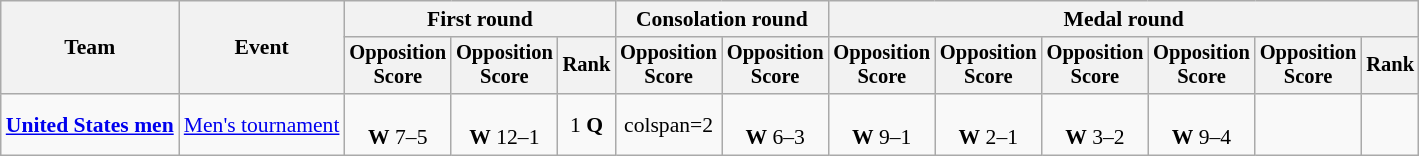<table class=wikitable style=font-size:90%;text-align:center>
<tr>
<th rowspan=2>Team</th>
<th rowspan=2>Event</th>
<th colspan=3>First round</th>
<th colspan=2>Consolation round</th>
<th colspan=6>Medal round</th>
</tr>
<tr style=font-size:95%>
<th>Opposition<br>Score</th>
<th>Opposition<br>Score</th>
<th>Rank</th>
<th>Opposition<br>Score</th>
<th>Opposition<br>Score</th>
<th>Opposition<br>Score</th>
<th>Opposition<br>Score</th>
<th>Opposition<br>Score</th>
<th>Opposition<br>Score</th>
<th>Opposition<br>Score</th>
<th>Rank</th>
</tr>
<tr>
<td align=left><strong><a href='#'>United States men</a></strong></td>
<td align=left><a href='#'>Men's tournament</a></td>
<td><br><strong>W</strong> 7–5</td>
<td><br><strong>W</strong> 12–1</td>
<td>1 <strong>Q</strong></td>
<td>colspan=2 </td>
<td><br><strong>W</strong> 6–3</td>
<td><br><strong>W</strong> 9–1</td>
<td><br><strong>W</strong> 2–1</td>
<td><br><strong>W</strong> 3–2</td>
<td><br><strong>W</strong> 9–4</td>
<td></td>
</tr>
</table>
